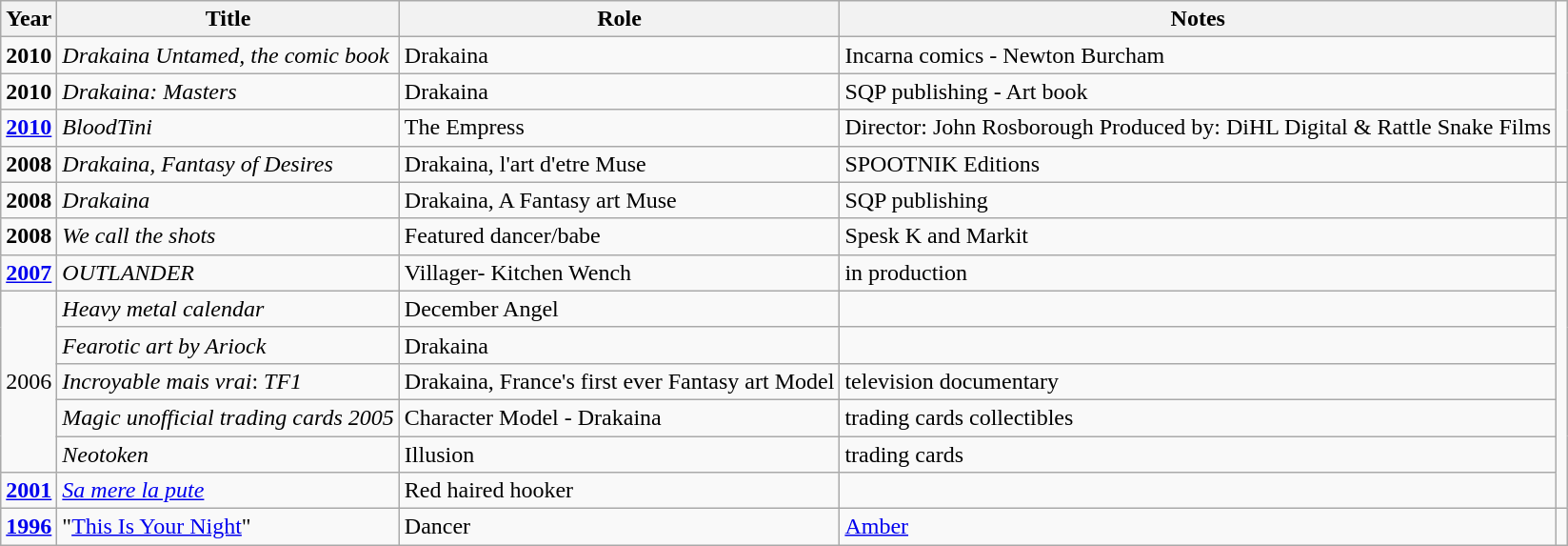<table class="wikitable">
<tr>
<th>Year</th>
<th>Title</th>
<th>Role</th>
<th>Notes</th>
</tr>
<tr>
<td><strong>2010</strong></td>
<td><em>Drakaina Untamed, the comic book </em></td>
<td>Drakaina</td>
<td>Incarna comics - Newton Burcham</td>
</tr>
<tr>
<td><strong>2010</strong></td>
<td><em>Drakaina: Masters</em></td>
<td>Drakaina</td>
<td>SQP publishing - Art book</td>
</tr>
<tr>
<td><strong><a href='#'>2010</a></strong></td>
<td><em>BloodTini</em></td>
<td>The Empress</td>
<td>Director: John Rosborough Produced by: DiHL Digital & Rattle Snake Films</td>
</tr>
<tr>
<td><strong>2008</strong></td>
<td><em>Drakaina, Fantasy of Desires</em></td>
<td>Drakaina, l'art d'etre Muse</td>
<td>SPOOTNIK Editions</td>
<td></td>
</tr>
<tr>
<td><strong>2008</strong></td>
<td><em>Drakaina</em></td>
<td>Drakaina,  A Fantasy art Muse</td>
<td>SQP publishing</td>
<td></td>
</tr>
<tr>
<td><strong>2008</strong></td>
<td><em>We call the shots</em></td>
<td>Featured dancer/babe</td>
<td>Spesk K and Markit</td>
</tr>
<tr>
<td><strong><a href='#'>2007</a></strong></td>
<td><em>OUTLANDER</em></td>
<td>Villager- Kitchen Wench</td>
<td>in production</td>
</tr>
<tr>
<td rowspan="5">2006</td>
<td><em>Heavy metal calendar</em></td>
<td>December Angel</td>
<td></td>
</tr>
<tr>
<td><em>Fearotic art by Ariock</em></td>
<td>Drakaina</td>
<td></td>
</tr>
<tr>
<td><em>Incroyable mais vrai</em>:  <em>TF1</em></td>
<td>Drakaina, France's first ever Fantasy art Model</td>
<td>television documentary</td>
</tr>
<tr>
<td><em>Magic unofficial trading cards 2005</em></td>
<td>Character Model - Drakaina</td>
<td>trading cards collectibles</td>
</tr>
<tr>
<td><em>Neotoken</em></td>
<td>Illusion</td>
<td>trading cards</td>
</tr>
<tr>
<td><strong><a href='#'>2001</a></strong></td>
<td><em><a href='#'>Sa mere la pute</a></em></td>
<td>Red haired hooker</td>
<td></td>
</tr>
<tr>
<td><strong><a href='#'>1996</a></strong></td>
<td>"<a href='#'>This Is Your Night</a>"</td>
<td>Dancer</td>
<td><a href='#'>Amber</a></td>
<td></td>
</tr>
</table>
